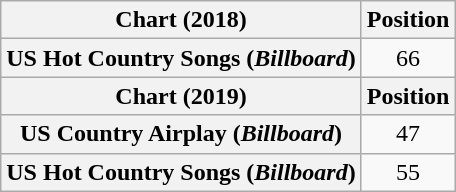<table class="wikitable plainrowheaders" style="text-align:center">
<tr>
<th scope="col">Chart (2018)</th>
<th scope="col">Position</th>
</tr>
<tr>
<th scope="row">US Hot Country Songs (<em>Billboard</em>)</th>
<td>66</td>
</tr>
<tr>
<th scope="col">Chart (2019)</th>
<th scope="col">Position</th>
</tr>
<tr>
<th scope="row">US Country Airplay (<em>Billboard</em>)</th>
<td>47</td>
</tr>
<tr>
<th scope="row">US Hot Country Songs (<em>Billboard</em>)</th>
<td>55</td>
</tr>
</table>
